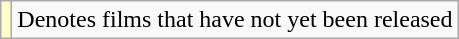<table class="wikitable sortable">
<tr>
<td style="background:#ffc;"></td>
<td>Denotes films that have not yet been released</td>
</tr>
</table>
